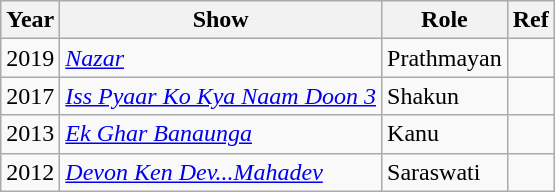<table class="wikitable">
<tr>
<th>Year</th>
<th>Show</th>
<th>Role</th>
<th>Ref</th>
</tr>
<tr>
<td>2019</td>
<td><a href='#'><em>Nazar</em></a></td>
<td>Prathmayan</td>
<td></td>
</tr>
<tr>
<td>2017</td>
<td><em><a href='#'>Iss Pyaar Ko Kya Naam Doon 3</a></em></td>
<td>Shakun</td>
<td></td>
</tr>
<tr>
<td>2013</td>
<td><em><a href='#'>Ek Ghar Banaunga</a></em></td>
<td>Kanu</td>
<td></td>
</tr>
<tr>
<td>2012</td>
<td><em><a href='#'>Devon Ken Dev...Mahadev</a></em></td>
<td>Saraswati</td>
<td></td>
</tr>
</table>
